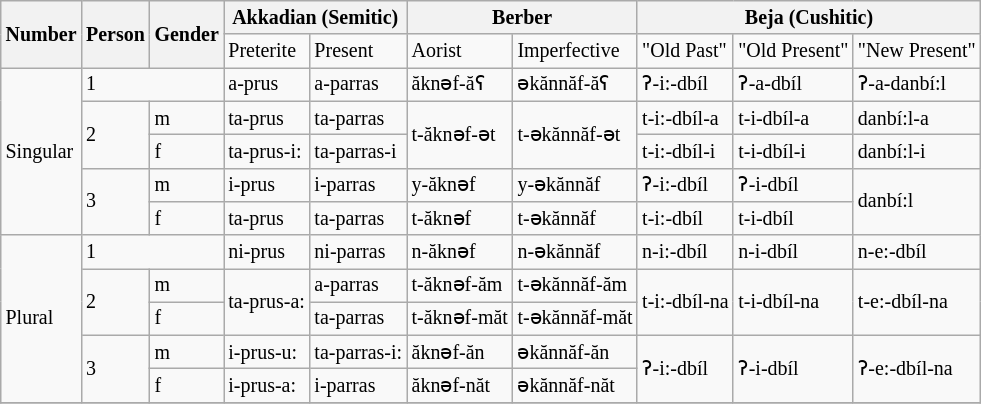<table class="wikitable" style="font-size:smaller;">
<tr>
<th rowspan="2">Number</th>
<th rowspan="2">Person</th>
<th rowspan="2">Gender</th>
<th colspan="2">Akkadian (Semitic)</th>
<th colspan="2">Berber</th>
<th colspan="3">Beja (Cushitic)</th>
</tr>
<tr>
<td>Preterite</td>
<td>Present</td>
<td>Aorist</td>
<td>Imperfective</td>
<td>"Old Past"</td>
<td>"Old Present"</td>
<td>"New Present"</td>
</tr>
<tr>
<td rowspan="5">Singular</td>
<td colspan="2">1</td>
<td>a-prus</td>
<td>a-parras</td>
<td>ăknəf-ăʕ</td>
<td>əkănnăf-ăʕ</td>
<td>ʔ-i:-dbíl</td>
<td>ʔ-a-dbíl</td>
<td>ʔ-a-danbí:l</td>
</tr>
<tr>
<td rowspan="2">2</td>
<td>m</td>
<td>ta-prus</td>
<td>ta-parras</td>
<td rowspan="2">t-ăknəf-ət</td>
<td rowspan="2">t-əkănnăf-ət</td>
<td>t-i:-dbíl-a</td>
<td>t-i-dbíl-a</td>
<td>danbí:l-a</td>
</tr>
<tr>
<td>f</td>
<td>ta-prus-i:</td>
<td>ta-parras-i</td>
<td>t-i:-dbíl-i</td>
<td>t-i-dbíl-i</td>
<td>danbí:l-i</td>
</tr>
<tr>
<td rowspan="2">3</td>
<td>m</td>
<td>i-prus</td>
<td>i-parras</td>
<td>y-ăknəf</td>
<td>y-əkănnăf</td>
<td>ʔ-i:-dbíl</td>
<td>ʔ-i-dbíl</td>
<td rowspan="2">danbí:l</td>
</tr>
<tr>
<td>f</td>
<td>ta-prus</td>
<td>ta-parras</td>
<td>t-ăknəf</td>
<td>t-əkănnăf</td>
<td>t-i:-dbíl</td>
<td>t-i-dbíl</td>
</tr>
<tr>
<td rowspan="5">Plural</td>
<td colspan="2">1</td>
<td>ni-prus</td>
<td>ni-parras</td>
<td>n-ăknəf</td>
<td>n-əkănnăf</td>
<td>n-i:-dbíl</td>
<td>n-i-dbíl</td>
<td>n-e:-dbíl</td>
</tr>
<tr>
<td rowspan="2">2</td>
<td>m</td>
<td rowspan="2">ta-prus-a:</td>
<td>a-parras</td>
<td>t-ăknəf-ăm</td>
<td>t-əkănnăf-ăm</td>
<td rowspan="2">t-i:-dbíl-na</td>
<td rowspan="2">t-i-dbíl-na</td>
<td rowspan="2">t-e:-dbíl-na</td>
</tr>
<tr>
<td>f</td>
<td>ta-parras</td>
<td>t-ăknəf-măt</td>
<td>t-əkănnăf-măt</td>
</tr>
<tr>
<td rowspan="2">3</td>
<td>m</td>
<td>i-prus-u:</td>
<td>ta-parras-i:</td>
<td>ăknəf-ăn</td>
<td>əkănnăf-ăn</td>
<td rowspan="2">ʔ-i:-dbíl</td>
<td rowspan="2">ʔ-i-dbíl</td>
<td rowspan="2">ʔ-e:-dbíl-na</td>
</tr>
<tr>
<td>f</td>
<td>i-prus-a:</td>
<td>i-parras</td>
<td>ăknəf-năt</td>
<td>əkănnăf-năt</td>
</tr>
<tr>
</tr>
</table>
